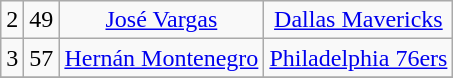<table class="wikitable">
<tr align="center" bgcolor="">
<td>2</td>
<td>49</td>
<td><a href='#'>José Vargas</a></td>
<td><a href='#'>Dallas Mavericks</a></td>
</tr>
<tr align="center" bgcolor="">
<td>3</td>
<td>57</td>
<td><a href='#'>Hernán Montenegro</a></td>
<td><a href='#'>Philadelphia 76ers</a></td>
</tr>
<tr align="center" bgcolor="">
</tr>
</table>
